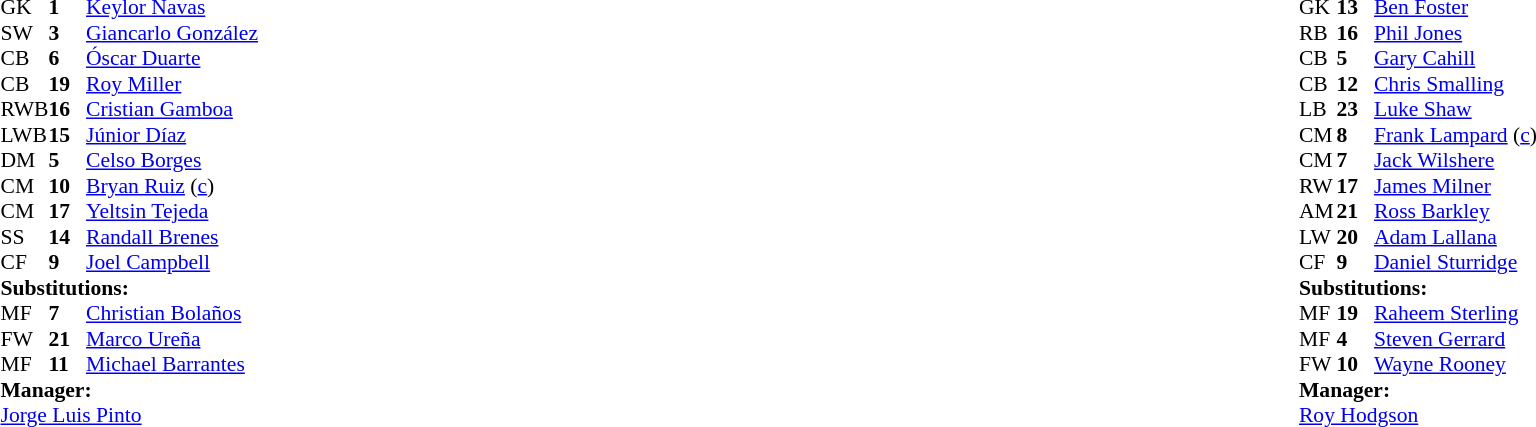<table width="100%">
<tr>
<td valign="top" width="40%"><br><table style="font-size:90%" cellspacing="0" cellpadding="0">
<tr>
<th width=25></th>
<th width=25></th>
</tr>
<tr>
<td>GK</td>
<td><strong>1</strong></td>
<td><a href='#'>Keylor Navas</a></td>
</tr>
<tr>
<td>SW</td>
<td><strong>3</strong></td>
<td><a href='#'>Giancarlo González</a></td>
<td></td>
</tr>
<tr>
<td>CB</td>
<td><strong>6</strong></td>
<td><a href='#'>Óscar Duarte</a></td>
</tr>
<tr>
<td>CB</td>
<td><strong>19</strong></td>
<td><a href='#'>Roy Miller</a></td>
</tr>
<tr>
<td>RWB</td>
<td><strong>16</strong></td>
<td><a href='#'>Cristian Gamboa</a></td>
</tr>
<tr>
<td>LWB</td>
<td><strong>15</strong></td>
<td><a href='#'>Júnior Díaz</a></td>
</tr>
<tr>
<td>DM</td>
<td><strong>5</strong></td>
<td><a href='#'>Celso Borges</a></td>
<td></td>
<td></td>
</tr>
<tr>
<td>CM</td>
<td><strong>10</strong></td>
<td><a href='#'>Bryan Ruiz</a> (<a href='#'>c</a>)</td>
</tr>
<tr>
<td>CM</td>
<td><strong>17</strong></td>
<td><a href='#'>Yeltsin Tejeda</a></td>
</tr>
<tr>
<td>SS</td>
<td><strong>14</strong></td>
<td><a href='#'>Randall Brenes</a></td>
<td></td>
<td></td>
</tr>
<tr>
<td>CF</td>
<td><strong>9</strong></td>
<td><a href='#'>Joel Campbell</a></td>
<td></td>
<td></td>
</tr>
<tr>
<td colspan=3><strong>Substitutions:</strong></td>
</tr>
<tr>
<td>MF</td>
<td><strong>7</strong></td>
<td><a href='#'>Christian Bolaños</a></td>
<td></td>
<td></td>
</tr>
<tr>
<td>FW</td>
<td><strong>21</strong></td>
<td><a href='#'>Marco Ureña</a></td>
<td></td>
<td></td>
</tr>
<tr>
<td>MF</td>
<td><strong>11</strong></td>
<td><a href='#'>Michael Barrantes</a></td>
<td></td>
<td></td>
</tr>
<tr>
<td colspan=3><strong>Manager:</strong></td>
</tr>
<tr>
<td colspan=3> <a href='#'>Jorge Luis Pinto</a></td>
</tr>
</table>
</td>
<td valign="top"></td>
<td valign="top" width="50%"><br><table style="font-size:90%;margin:auto" cellspacing="0" cellpadding="0">
<tr>
<th width="25"></th>
<th width="25"></th>
</tr>
<tr>
<td>GK</td>
<td><strong>13</strong></td>
<td><a href='#'>Ben Foster</a></td>
</tr>
<tr>
<td>RB</td>
<td><strong>16</strong></td>
<td><a href='#'>Phil Jones</a></td>
</tr>
<tr>
<td>CB</td>
<td><strong>5</strong></td>
<td><a href='#'>Gary Cahill</a></td>
</tr>
<tr>
<td>CB</td>
<td><strong>12</strong></td>
<td><a href='#'>Chris Smalling</a></td>
</tr>
<tr>
<td>LB</td>
<td><strong>23</strong></td>
<td><a href='#'>Luke Shaw</a></td>
</tr>
<tr>
<td>CM</td>
<td><strong>8</strong></td>
<td><a href='#'>Frank Lampard</a> (<a href='#'>c</a>)</td>
</tr>
<tr>
<td>CM</td>
<td><strong>7</strong></td>
<td><a href='#'>Jack Wilshere</a></td>
<td></td>
<td></td>
</tr>
<tr>
<td>RW</td>
<td><strong>17</strong></td>
<td><a href='#'>James Milner</a></td>
<td></td>
<td></td>
</tr>
<tr>
<td>AM</td>
<td><strong>21</strong></td>
<td><a href='#'>Ross Barkley</a></td>
<td></td>
</tr>
<tr>
<td>LW</td>
<td><strong>20</strong></td>
<td><a href='#'>Adam Lallana</a></td>
<td></td>
<td></td>
</tr>
<tr>
<td>CF</td>
<td><strong>9</strong></td>
<td><a href='#'>Daniel Sturridge</a></td>
</tr>
<tr>
<td colspan=3><strong>Substitutions:</strong></td>
</tr>
<tr>
<td>MF</td>
<td><strong>19</strong></td>
<td><a href='#'>Raheem Sterling</a></td>
<td></td>
<td></td>
</tr>
<tr>
<td>MF</td>
<td><strong>4</strong></td>
<td><a href='#'>Steven Gerrard</a></td>
<td></td>
<td></td>
</tr>
<tr>
<td>FW</td>
<td><strong>10</strong></td>
<td><a href='#'>Wayne Rooney</a></td>
<td></td>
<td></td>
</tr>
<tr>
<td colspan=3><strong>Manager:</strong></td>
</tr>
<tr>
<td colspan=3><a href='#'>Roy Hodgson</a></td>
</tr>
</table>
</td>
</tr>
</table>
